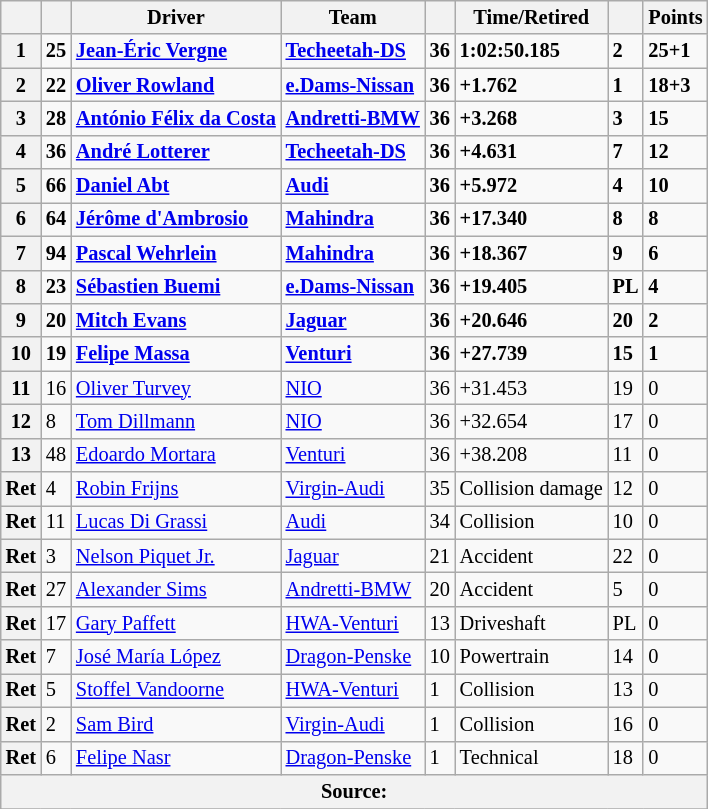<table class="wikitable" style="font-size: 85%">
<tr>
<th scope="col"></th>
<th scope="col"></th>
<th scope="col">Driver</th>
<th scope="col">Team</th>
<th scope="col"></th>
<th scope="col">Time/Retired</th>
<th scope="col"></th>
<th scope="col">Points</th>
</tr>
<tr>
<th scope="row">1</th>
<td><strong>25</strong></td>
<td><strong> <a href='#'>Jean-Éric Vergne</a></strong></td>
<td><strong><a href='#'>Techeetah-DS</a></strong></td>
<td><strong>36</strong></td>
<td><strong>1:02:50.185</strong></td>
<td><strong>2</strong></td>
<td><strong>25+1</strong></td>
</tr>
<tr>
<th scope="row">2</th>
<td><strong>22</strong></td>
<td><strong> <a href='#'>Oliver Rowland</a></strong></td>
<td><strong><a href='#'>e.Dams-Nissan</a></strong></td>
<td><strong>36</strong></td>
<td><strong>+1.762</strong></td>
<td><strong>1</strong></td>
<td><strong>18+3</strong></td>
</tr>
<tr>
<th scope="row">3</th>
<td><strong>28</strong></td>
<td><strong> <a href='#'>António Félix da Costa</a></strong></td>
<td><strong><a href='#'>Andretti-BMW</a></strong></td>
<td><strong>36</strong></td>
<td><strong>+3.268</strong></td>
<td><strong>3</strong></td>
<td><strong>15</strong></td>
</tr>
<tr>
<th scope="row">4</th>
<td><strong>36</strong></td>
<td><strong> <a href='#'>André Lotterer</a></strong></td>
<td><strong><a href='#'>Techeetah-DS</a></strong></td>
<td><strong>36</strong></td>
<td><strong>+4.631</strong></td>
<td><strong>7</strong></td>
<td><strong>12</strong></td>
</tr>
<tr>
<th scope="row">5</th>
<td><strong>66</strong></td>
<td><strong> <a href='#'>Daniel Abt</a></strong></td>
<td><strong><a href='#'>Audi</a></strong></td>
<td><strong>36</strong></td>
<td><strong>+5.972</strong></td>
<td><strong>4</strong></td>
<td><strong>10</strong></td>
</tr>
<tr>
<th scope="row">6</th>
<td><strong>64</strong></td>
<td><strong> <a href='#'>Jérôme d'Ambrosio</a></strong></td>
<td><strong><a href='#'>Mahindra</a></strong></td>
<td><strong>36</strong></td>
<td><strong>+17.340</strong></td>
<td><strong>8</strong></td>
<td><strong>8</strong></td>
</tr>
<tr>
<th scope="row">7</th>
<td><strong>94</strong></td>
<td><strong> <a href='#'>Pascal Wehrlein</a></strong></td>
<td><strong><a href='#'>Mahindra</a></strong></td>
<td><strong>36</strong></td>
<td><strong>+18.367</strong></td>
<td><strong>9</strong></td>
<td><strong>6</strong></td>
</tr>
<tr>
<th scope="row">8</th>
<td><strong>23</strong></td>
<td><strong> <a href='#'>Sébastien Buemi</a></strong></td>
<td><strong><a href='#'>e.Dams-Nissan</a></strong></td>
<td><strong>36</strong></td>
<td><strong>+19.405</strong></td>
<td><strong>PL</strong></td>
<td><strong>4</strong></td>
</tr>
<tr>
<th scope="row">9</th>
<td><strong>20</strong></td>
<td><strong> <a href='#'>Mitch Evans</a></strong></td>
<td><strong><a href='#'>Jaguar</a></strong></td>
<td><strong>36</strong></td>
<td><strong>+20.646</strong></td>
<td><strong>20</strong></td>
<td><strong>2</strong></td>
</tr>
<tr>
<th>10</th>
<td><strong>19</strong></td>
<td><strong> <a href='#'>Felipe Massa</a></strong></td>
<td><strong><a href='#'>Venturi</a></strong></td>
<td><strong>36</strong></td>
<td><strong>+27.739</strong></td>
<td><strong>15</strong></td>
<td><strong>1</strong></td>
</tr>
<tr>
<th scope="row">11</th>
<td>16</td>
<td> <a href='#'>Oliver Turvey</a></td>
<td><a href='#'>NIO</a></td>
<td>36</td>
<td>+31.453</td>
<td>19</td>
<td>0</td>
</tr>
<tr>
<th scope="row">12</th>
<td>8</td>
<td> <a href='#'>Tom Dillmann</a></td>
<td><a href='#'>NIO</a></td>
<td>36</td>
<td>+32.654</td>
<td>17</td>
<td>0</td>
</tr>
<tr>
<th scope="row">13</th>
<td>48</td>
<td> <a href='#'>Edoardo Mortara</a></td>
<td><a href='#'>Venturi</a></td>
<td>36</td>
<td>+38.208</td>
<td>11</td>
<td>0</td>
</tr>
<tr>
<th scope="row">Ret</th>
<td>4</td>
<td> <a href='#'>Robin Frijns</a></td>
<td><a href='#'>Virgin-Audi</a></td>
<td>35</td>
<td>Collision damage</td>
<td>12</td>
<td>0</td>
</tr>
<tr>
<th scope="row">Ret</th>
<td>11</td>
<td> <a href='#'>Lucas Di Grassi</a></td>
<td><a href='#'>Audi</a></td>
<td>34</td>
<td>Collision</td>
<td>10</td>
<td>0</td>
</tr>
<tr>
<th scope="row">Ret</th>
<td>3</td>
<td> <a href='#'>Nelson Piquet Jr.</a></td>
<td><a href='#'>Jaguar</a></td>
<td>21</td>
<td>Accident</td>
<td>22</td>
<td>0</td>
</tr>
<tr>
<th scope="row">Ret</th>
<td>27</td>
<td> <a href='#'>Alexander Sims</a></td>
<td><a href='#'>Andretti-BMW</a></td>
<td>20</td>
<td>Accident</td>
<td>5</td>
<td>0</td>
</tr>
<tr>
<th scope="row">Ret</th>
<td>17</td>
<td> <a href='#'>Gary Paffett</a></td>
<td><a href='#'>HWA-Venturi</a></td>
<td>13</td>
<td>Driveshaft</td>
<td>PL</td>
<td>0</td>
</tr>
<tr>
<th scope="row">Ret</th>
<td>7</td>
<td> <a href='#'>José María López</a></td>
<td><a href='#'>Dragon-Penske</a></td>
<td>10</td>
<td>Powertrain</td>
<td>14</td>
<td>0</td>
</tr>
<tr>
<th scope="row">Ret</th>
<td>5</td>
<td> <a href='#'>Stoffel Vandoorne</a></td>
<td><a href='#'>HWA-Venturi</a></td>
<td>1</td>
<td>Collision</td>
<td>13</td>
<td>0</td>
</tr>
<tr>
<th scope="row">Ret</th>
<td>2</td>
<td> <a href='#'>Sam Bird</a></td>
<td><a href='#'>Virgin-Audi</a></td>
<td>1</td>
<td>Collision</td>
<td>16</td>
<td>0</td>
</tr>
<tr>
<th scope="row">Ret</th>
<td>6</td>
<td> <a href='#'>Felipe Nasr</a></td>
<td><a href='#'>Dragon-Penske</a></td>
<td>1</td>
<td>Technical</td>
<td>18</td>
<td>0</td>
</tr>
<tr>
<th colspan="8">Source: </th>
</tr>
<tr>
</tr>
</table>
